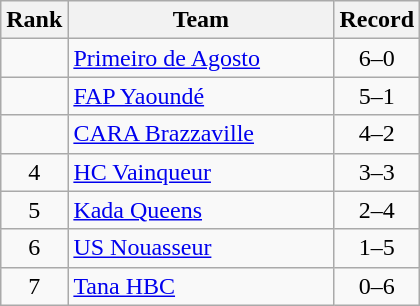<table class=wikitable style="text-align:center;">
<tr>
<th>Rank</th>
<th width=170>Team</th>
<th>Record</th>
</tr>
<tr>
<td></td>
<td align=left> <a href='#'>Primeiro de Agosto</a></td>
<td>6–0</td>
</tr>
<tr>
<td></td>
<td align=left> <a href='#'>FAP Yaoundé</a></td>
<td>5–1</td>
</tr>
<tr>
<td></td>
<td align=left> <a href='#'>CARA Brazzaville</a></td>
<td>4–2</td>
</tr>
<tr>
<td>4</td>
<td align=left> <a href='#'>HC Vainqueur</a></td>
<td>3–3</td>
</tr>
<tr>
<td>5</td>
<td align=left> <a href='#'>Kada Queens</a></td>
<td>2–4</td>
</tr>
<tr>
<td>6</td>
<td align=left> <a href='#'>US Nouasseur</a></td>
<td>1–5</td>
</tr>
<tr>
<td>7</td>
<td align=left> <a href='#'>Tana HBC</a></td>
<td>0–6</td>
</tr>
</table>
